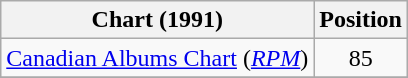<table class="wikitable sortable" style="text-align:center;">
<tr>
<th>Chart (1991)</th>
<th>Position</th>
</tr>
<tr>
<td align="left"><a href='#'>Canadian Albums Chart</a> (<em><a href='#'>RPM</a></em>)</td>
<td>85</td>
</tr>
<tr>
</tr>
</table>
